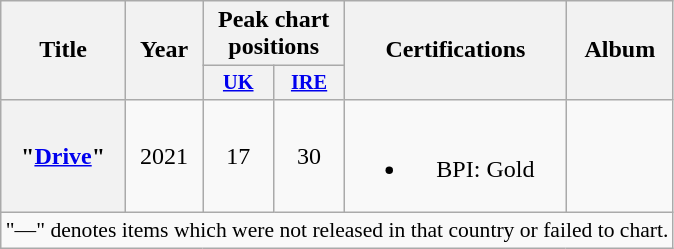<table class="wikitable plainrowheaders" style="text-align:center;">
<tr>
<th scope="col" rowspan="2">Title</th>
<th scope="col" rowspan="2">Year</th>
<th scope="col" colspan="2">Peak chart positions</th>
<th scope="col" rowspan="2">Certifications</th>
<th scope="col" rowspan="2">Album</th>
</tr>
<tr>
<th scope="col" style="width:3em;font-size:85%;"><a href='#'>UK</a><br></th>
<th scope="col" style="width:3em;font-size:85%;"><a href='#'>IRE</a><br></th>
</tr>
<tr>
<th scope="row">"<a href='#'>Drive</a>"<br></th>
<td>2021</td>
<td>17</td>
<td>30</td>
<td><br><ul><li>BPI: Gold</li></ul></td>
<td></td>
</tr>
<tr>
<td colspan="6" style="font-size:90%;">"—" denotes items which were not released in that country or failed to chart.</td>
</tr>
</table>
